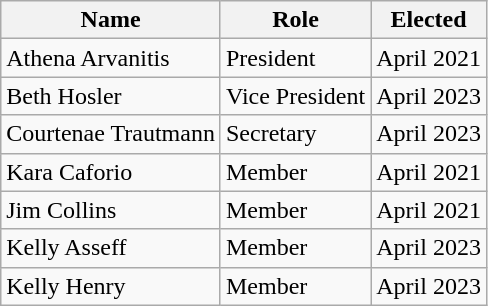<table class="wikitable">
<tr>
<th>Name</th>
<th>Role</th>
<th>Elected</th>
</tr>
<tr>
<td>Athena Arvanitis</td>
<td>President</td>
<td>April 2021</td>
</tr>
<tr>
<td>Beth Hosler</td>
<td>Vice President</td>
<td>April 2023</td>
</tr>
<tr>
<td>Courtenae Trautmann</td>
<td>Secretary</td>
<td>April 2023</td>
</tr>
<tr>
<td>Kara Caforio</td>
<td>Member</td>
<td>April 2021</td>
</tr>
<tr>
<td>Jim Collins</td>
<td>Member</td>
<td>April 2021</td>
</tr>
<tr>
<td>Kelly Asseff</td>
<td>Member</td>
<td>April 2023</td>
</tr>
<tr>
<td>Kelly Henry</td>
<td>Member</td>
<td>April 2023</td>
</tr>
</table>
